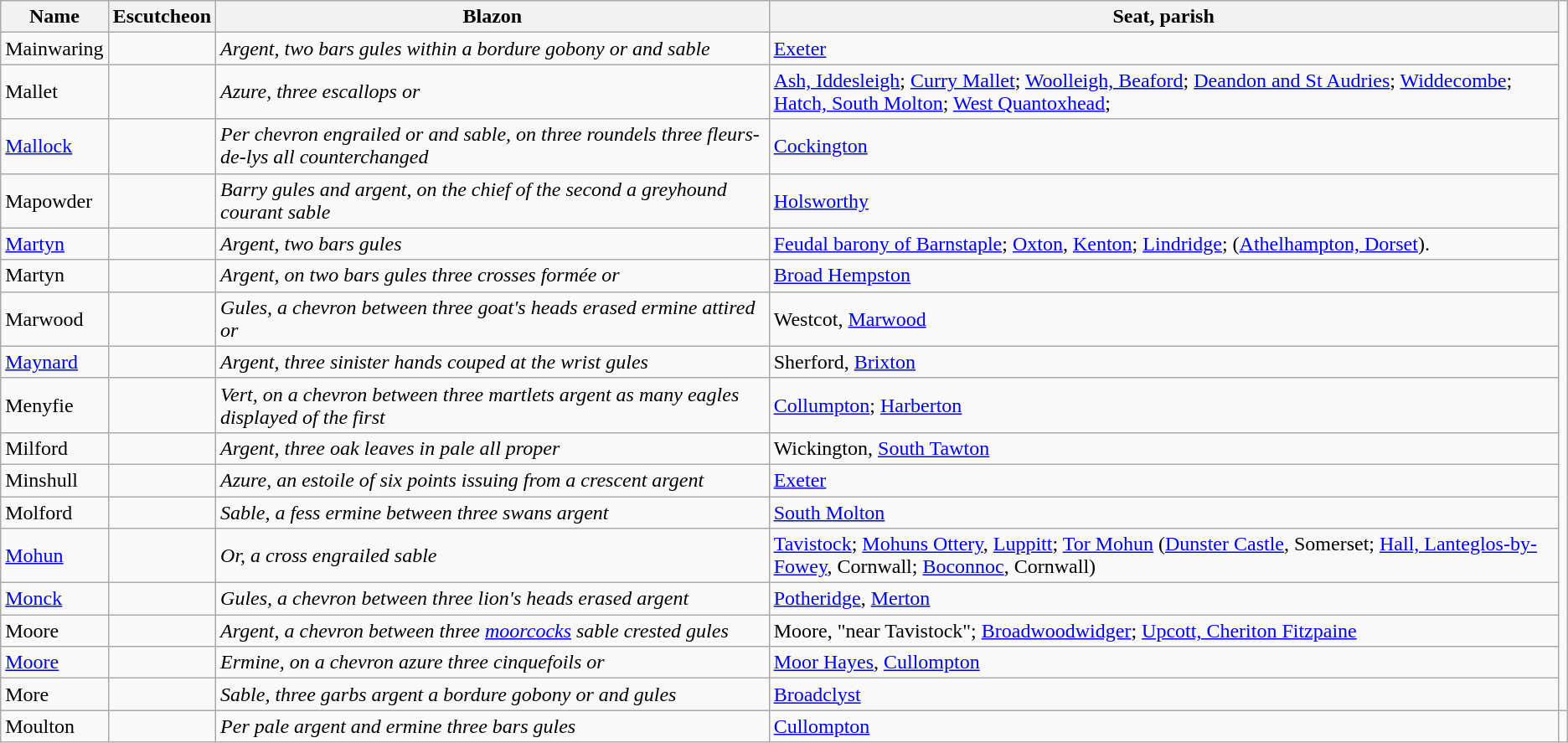<table class="wikitable">
<tr>
<th>Name</th>
<th>Escutcheon</th>
<th>Blazon</th>
<th>Seat, parish</th>
</tr>
<tr>
<td>Mainwaring</td>
<td></td>
<td><em>Argent, two bars gules within a bordure gobony or and sable</em></td>
<td><a href='#'>Exeter</a></td>
</tr>
<tr>
<td>Mallet</td>
<td></td>
<td><em>Azure, three escallops or</em></td>
<td><a href='#'>Ash, Iddesleigh</a>; <a href='#'>Curry Mallet</a>; <a href='#'>Woolleigh, Beaford</a>; <a href='#'>Deandon and St Audries</a>; <a href='#'>Widdecombe</a>; <a href='#'>Hatch, South Molton</a>; <a href='#'>West Quantoxhead</a>;</td>
</tr>
<tr>
<td><a href='#'>Mallock</a></td>
<td></td>
<td><em>Per chevron engrailed or and sable, on three roundels three fleurs-de-lys all counterchanged</em></td>
<td><a href='#'>Cockington</a></td>
</tr>
<tr>
<td>Mapowder</td>
<td></td>
<td><em>Barry gules and argent, on the chief of the second a greyhound courant sable</em></td>
<td><a href='#'>Holsworthy</a></td>
</tr>
<tr>
<td><a href='#'>Martyn</a></td>
<td></td>
<td><em>Argent, two bars gules</em></td>
<td><a href='#'>Feudal barony of Barnstaple</a>; <a href='#'>Oxton</a>, <a href='#'>Kenton</a>; <a href='#'>Lindridge</a>; (<a href='#'>Athelhampton, Dorset</a>).</td>
</tr>
<tr>
<td>Martyn</td>
<td></td>
<td><em>Argent, on two bars gules three crosses formée or</em></td>
<td><a href='#'>Broad Hempston</a></td>
</tr>
<tr>
<td>Marwood</td>
<td></td>
<td><em>Gules, a chevron between three goat's heads erased ermine attired or</em></td>
<td>Westcot, <a href='#'>Marwood</a></td>
</tr>
<tr>
<td><a href='#'>Maynard</a></td>
<td></td>
<td><em>Argent, three sinister hands couped at the wrist gules</em></td>
<td>Sherford, <a href='#'>Brixton</a></td>
</tr>
<tr>
<td>Menyfie</td>
<td></td>
<td><em>Vert, on a chevron between three martlets argent as many eagles displayed of the first</em></td>
<td><a href='#'>Collumpton</a>; <a href='#'>Harberton</a></td>
</tr>
<tr>
<td>Milford</td>
<td></td>
<td><em>Argent, three oak leaves in pale all proper</em></td>
<td>Wickington, <a href='#'>South Tawton</a></td>
</tr>
<tr>
<td>Minshull</td>
<td></td>
<td><em>Azure, an estoile of six points issuing from a crescent argent</em></td>
<td><a href='#'>Exeter</a></td>
</tr>
<tr>
<td>Molford</td>
<td></td>
<td><em>Sable, a fess ermine between three swans argent</em></td>
<td><a href='#'>South Molton</a></td>
</tr>
<tr>
<td><a href='#'>Mohun</a></td>
<td></td>
<td><em>Or, a cross engrailed sable</em></td>
<td><a href='#'>Tavistock</a>; <a href='#'>Mohuns Ottery</a>, <a href='#'>Luppitt</a>; <a href='#'>Tor Mohun</a> (<a href='#'>Dunster Castle</a>, Somerset; <a href='#'>Hall, Lanteglos-by-Fowey</a>, Cornwall; <a href='#'>Boconnoc</a>, Cornwall)</td>
</tr>
<tr>
<td><a href='#'>Monck</a></td>
<td></td>
<td><em>Gules, a chevron between three lion's heads erased argent</em></td>
<td><a href='#'>Potheridge</a>, <a href='#'>Merton</a></td>
</tr>
<tr>
<td>Moore</td>
<td></td>
<td><em>Argent, a chevron between three <a href='#'>moorcocks</a> sable crested gules</em></td>
<td>Moore, "near Tavistock"; <a href='#'>Broadwoodwidger</a>; <a href='#'>Upcott, Cheriton Fitzpaine</a></td>
</tr>
<tr>
<td><a href='#'>Moore</a></td>
<td></td>
<td><em>Ermine, on a chevron azure three cinquefoils or</em></td>
<td><a href='#'>Moor Hayes</a>, <a href='#'>Cullompton</a></td>
</tr>
<tr>
<td>More</td>
<td></td>
<td><em>Sable, three garbs argent a bordure gobony or and gules</em></td>
<td><a href='#'>Broadclyst</a></td>
</tr>
<tr>
<td>Moulton</td>
<td></td>
<td><em>Per pale argent and ermine three bars gules</em></td>
<td><a href='#'>Cullompton</a></td>
<td></td>
</tr>
</table>
